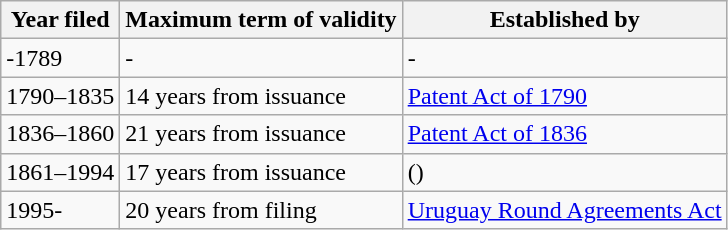<table class="wikitable">
<tr>
<th>Year filed</th>
<th>Maximum term of validity</th>
<th>Established by</th>
</tr>
<tr>
<td>-1789</td>
<td>-</td>
<td>-</td>
</tr>
<tr>
<td>1790–1835</td>
<td>14 years from issuance</td>
<td><a href='#'>Patent Act of 1790</a></td>
</tr>
<tr>
<td>1836–1860</td>
<td>21 years from issuance</td>
<td><a href='#'>Patent Act of 1836</a></td>
</tr>
<tr>
<td>1861–1994</td>
<td>17 years from issuance</td>
<td> ()</td>
</tr>
<tr>
<td>1995-</td>
<td>20 years from filing</td>
<td><a href='#'>Uruguay Round Agreements Act</a></td>
</tr>
</table>
